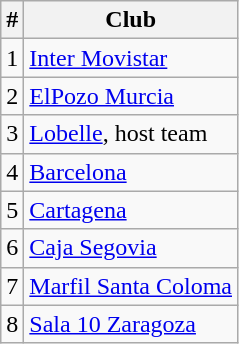<table class="wikitable sortable">
<tr>
<th>#</th>
<th>Club </th>
</tr>
<tr>
<td>1</td>
<td><a href='#'>Inter Movistar</a></td>
</tr>
<tr>
<td>2</td>
<td><a href='#'>ElPozo Murcia</a></td>
</tr>
<tr>
<td>3</td>
<td><a href='#'>Lobelle</a>, host team</td>
</tr>
<tr>
<td>4</td>
<td><a href='#'>Barcelona</a></td>
</tr>
<tr>
<td>5</td>
<td><a href='#'>Cartagena</a></td>
</tr>
<tr>
<td>6</td>
<td><a href='#'>Caja Segovia</a></td>
</tr>
<tr>
<td>7</td>
<td><a href='#'>Marfil Santa Coloma</a></td>
</tr>
<tr>
<td>8</td>
<td><a href='#'>Sala 10 Zaragoza</a></td>
</tr>
</table>
